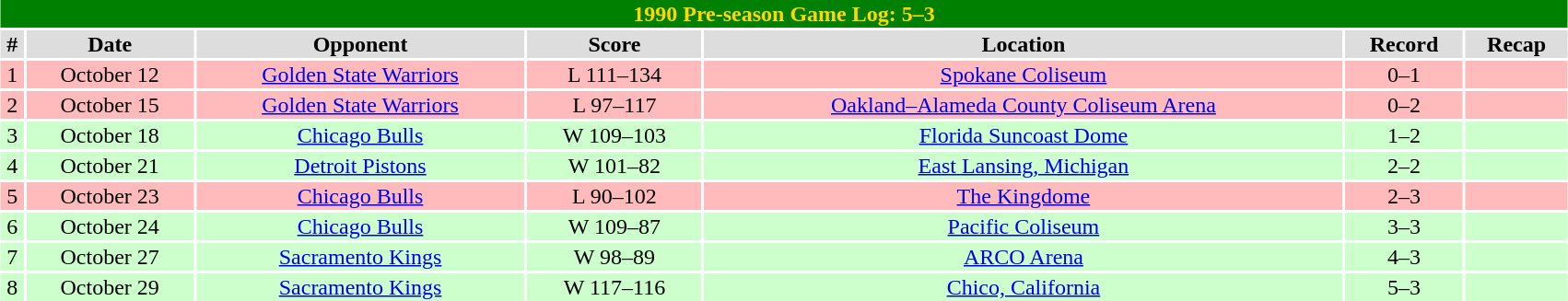<table class="toccolours collapsible" width=90% style="clear:both; margin:1.5em auto; text-align:center">
<tr>
<th colspan=11 style="background:green; color: gold;">1990 Pre-season Game Log: 5–3</th>
</tr>
<tr align="center" bgcolor="#dddddd">
<td><strong>#</strong></td>
<td><strong>Date</strong></td>
<td><strong>Opponent</strong></td>
<td><strong>Score</strong></td>
<td><strong>Location</strong></td>
<td><strong>Record</strong></td>
<td><strong>Recap</strong></td>
</tr>
<tr align="center" bgcolor="#ffbbbb">
<td>1</td>
<td>October 12</td>
<td><a href='#'>Golden State Warriors</a></td>
<td>L 111–134</td>
<td><a href='#'>Spokane Coliseum</a></td>
<td>0–1</td>
<td></td>
</tr>
<tr align="center" bgcolor="#ffbbbb">
<td>2</td>
<td>October 15</td>
<td><a href='#'>Golden State Warriors</a></td>
<td>L 97–117</td>
<td><a href='#'>Oakland–Alameda County Coliseum Arena</a></td>
<td>0–2</td>
<td></td>
</tr>
<tr align="center" bgcolor="#ccffcc">
<td>3</td>
<td>October 18</td>
<td><a href='#'>Chicago Bulls</a></td>
<td>W 109–103</td>
<td><a href='#'>Florida Suncoast Dome</a></td>
<td>1–2</td>
<td></td>
</tr>
<tr align="center" bgcolor="#ccffcc">
<td>4</td>
<td>October 21</td>
<td><a href='#'>Detroit Pistons</a></td>
<td>W 101–82</td>
<td><a href='#'>East Lansing, Michigan</a></td>
<td>2–2</td>
<td></td>
</tr>
<tr align="center" bgcolor="#ffbbbb">
<td>5</td>
<td>October 23</td>
<td><a href='#'>Chicago Bulls</a></td>
<td>L 90–102</td>
<td><a href='#'>The Kingdome</a></td>
<td>2–3</td>
<td></td>
</tr>
<tr align="center" bgcolor="#ccffcc">
<td>6</td>
<td>October 24</td>
<td><a href='#'>Chicago Bulls</a></td>
<td>W 109–87</td>
<td><a href='#'>Pacific Coliseum</a></td>
<td>3–3</td>
<td></td>
</tr>
<tr align="center" bgcolor="#ccffcc">
<td>7</td>
<td>October 27</td>
<td><a href='#'>Sacramento Kings</a></td>
<td>W 98–89</td>
<td><a href='#'>ARCO Arena</a></td>
<td>4–3</td>
<td></td>
</tr>
<tr align="center" bgcolor="#ccffcc">
<td>8</td>
<td>October 29</td>
<td><a href='#'>Sacramento Kings</a></td>
<td>W 117–116</td>
<td><a href='#'>Chico, California</a></td>
<td>5–3</td>
<td></td>
</tr>
</table>
